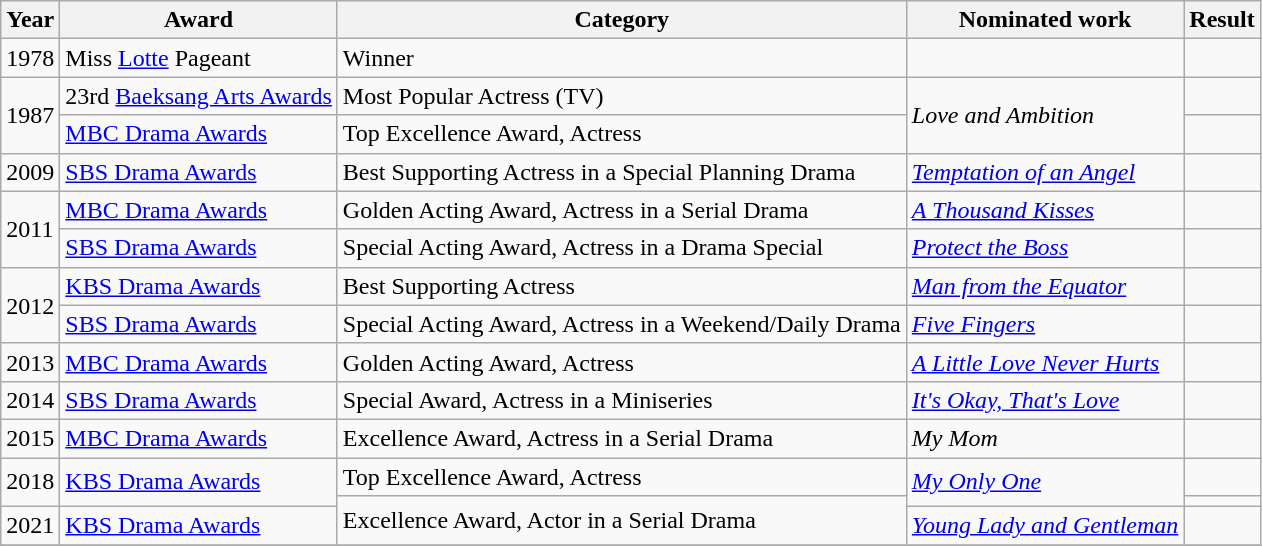<table class="wikitable">
<tr>
<th>Year</th>
<th>Award</th>
<th>Category</th>
<th>Nominated work</th>
<th>Result</th>
</tr>
<tr>
<td>1978</td>
<td>Miss <a href='#'>Lotte</a> Pageant</td>
<td>Winner</td>
<td></td>
<td></td>
</tr>
<tr>
<td rowspan=2>1987</td>
<td>23rd <a href='#'>Baeksang Arts Awards</a></td>
<td>Most Popular Actress (TV)</td>
<td rowspan=2><em>Love and Ambition</em></td>
<td></td>
</tr>
<tr>
<td><a href='#'>MBC Drama Awards</a></td>
<td>Top Excellence Award, Actress</td>
<td></td>
</tr>
<tr>
<td>2009</td>
<td><a href='#'>SBS Drama Awards</a></td>
<td>Best Supporting Actress in a Special Planning Drama</td>
<td><em><a href='#'>Temptation of an Angel</a></em></td>
<td></td>
</tr>
<tr>
<td rowspan=2>2011</td>
<td><a href='#'>MBC Drama Awards</a></td>
<td>Golden Acting Award, Actress in a Serial Drama</td>
<td><em><a href='#'>A Thousand Kisses</a></em></td>
<td></td>
</tr>
<tr>
<td><a href='#'>SBS Drama Awards</a></td>
<td>Special Acting Award, Actress in a Drama Special</td>
<td><em><a href='#'>Protect the Boss</a></em></td>
<td></td>
</tr>
<tr>
<td rowspan=2>2012</td>
<td><a href='#'>KBS Drama Awards</a></td>
<td>Best Supporting Actress</td>
<td><em><a href='#'>Man from the Equator</a></em></td>
<td></td>
</tr>
<tr>
<td><a href='#'>SBS Drama Awards</a></td>
<td>Special Acting Award, Actress in a Weekend/Daily Drama</td>
<td><em><a href='#'>Five Fingers</a></em></td>
<td></td>
</tr>
<tr>
<td>2013</td>
<td><a href='#'>MBC Drama Awards</a></td>
<td>Golden Acting Award, Actress</td>
<td><em><a href='#'>A Little Love Never Hurts</a></em></td>
<td></td>
</tr>
<tr>
<td>2014</td>
<td><a href='#'>SBS Drama Awards</a></td>
<td>Special Award, Actress in a Miniseries</td>
<td><em><a href='#'>It's Okay, That's Love</a></em></td>
<td></td>
</tr>
<tr>
<td>2015</td>
<td><a href='#'>MBC Drama Awards</a></td>
<td>Excellence Award, Actress in a Serial Drama</td>
<td><em>My Mom</em></td>
<td></td>
</tr>
<tr>
<td rowspan=2>2018</td>
<td rowspan=2><a href='#'>KBS Drama Awards</a></td>
<td>Top Excellence Award, Actress</td>
<td rowspan=2><em><a href='#'>My Only One</a></em></td>
<td></td>
</tr>
<tr>
<td rowspan="2">Excellence Award, Actor in a Serial Drama</td>
<td></td>
</tr>
<tr>
<td>2021</td>
<td><a href='#'>KBS Drama Awards</a></td>
<td><em><a href='#'>Young Lady and Gentleman</a></em></td>
<td></td>
</tr>
<tr>
</tr>
</table>
